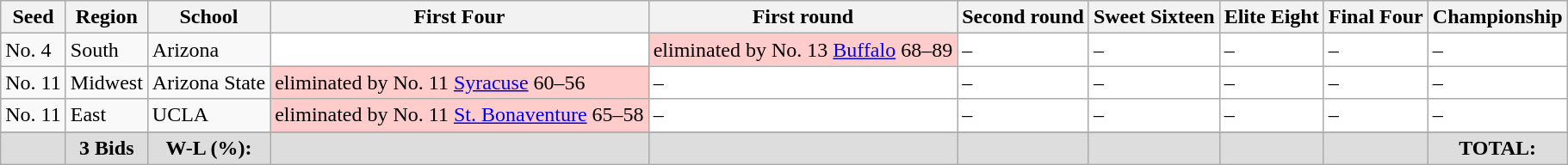<table class="sortable wikitable" style="white-space:nowrap; font-size:100%;">
<tr>
<th>Seed</th>
<th>Region</th>
<th>School</th>
<th>First Four</th>
<th>First round</th>
<th>Second round</th>
<th>Sweet Sixteen</th>
<th>Elite Eight</th>
<th>Final Four</th>
<th>Championship</th>
</tr>
<tr>
<td>No. 4</td>
<td>South</td>
<td>Arizona</td>
<td style="background:#fff;"></td>
<td style="background:#fcc;">eliminated by No. 13 <a href='#'>Buffalo</a> 68–89</td>
<td style="background:#fff;">–</td>
<td style="background:#fff;">–</td>
<td style="background:#fff;">–</td>
<td style="background:#fff;">–</td>
<td style="background:#fff;">–</td>
</tr>
<tr>
<td>No. 11</td>
<td>Midwest</td>
<td>Arizona State</td>
<td style="background:#fcc;">eliminated by No. 11 <a href='#'>Syracuse</a> 60–56</td>
<td style="background:#fff;">–</td>
<td style="background:#fff;">–</td>
<td style="background:#fff;">–</td>
<td style="background:#fff;">–</td>
<td style="background:#fff;">–</td>
<td style="background:#fff;">–</td>
</tr>
<tr>
<td>No. 11</td>
<td>East</td>
<td>UCLA</td>
<td style="background:#fcc;">eliminated by No. 11 <a href='#'>St. Bonaventure</a> 65–58</td>
<td style="background:#fff;">–</td>
<td style="background:#fff;">–</td>
<td style="background:#fff;">–</td>
<td style="background:#fff;">–</td>
<td style="background:#fff;">–</td>
<td style="background:#fff;">–</td>
</tr>
<tr>
</tr>
<tr class="sortbottom" style="text-align:center; background:#ddd;">
<td></td>
<td><strong>3 Bids</strong></td>
<td><strong>W-L (%):</strong></td>
<td></td>
<td></td>
<td></td>
<td></td>
<td></td>
<td></td>
<td><strong>TOTAL:</strong> </td>
</tr>
</table>
